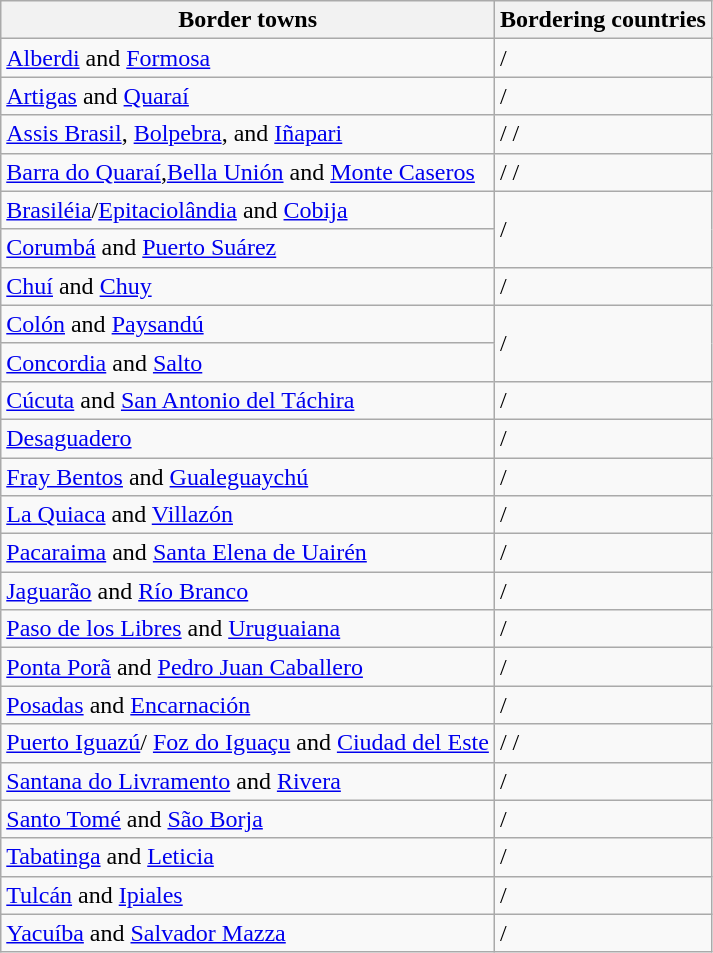<table class="wikitable sortable">
<tr>
<th>Border towns</th>
<th>Bordering countries</th>
</tr>
<tr>
<td><a href='#'>Alberdi</a> and <a href='#'>Formosa</a></td>
<td> / </td>
</tr>
<tr>
<td><a href='#'>Artigas</a> and <a href='#'>Quaraí</a></td>
<td> / </td>
</tr>
<tr>
<td><a href='#'>Assis Brasil</a>, <a href='#'>Bolpebra</a>,  and <a href='#'>Iñapari</a></td>
<td> /  / </td>
</tr>
<tr>
<td><a href='#'>Barra do Quaraí</a>,<a href='#'>Bella Unión</a> and  <a href='#'>Monte Caseros</a></td>
<td> /  / </td>
</tr>
<tr>
<td><a href='#'>Brasiléia</a>/<a href='#'>Epitaciolândia</a> and <a href='#'>Cobija</a></td>
<td rowspan="2"> / </td>
</tr>
<tr>
<td><a href='#'>Corumbá</a>    and <a href='#'>Puerto Suárez</a></td>
</tr>
<tr>
<td><a href='#'>Chuí</a>  and <a href='#'>Chuy</a></td>
<td> / </td>
</tr>
<tr>
<td><a href='#'>Colón</a> and <a href='#'>Paysandú</a></td>
<td rowspan="2"> / </td>
</tr>
<tr>
<td><a href='#'>Concordia</a>   and <a href='#'>Salto</a></td>
</tr>
<tr>
<td><a href='#'>Cúcuta</a> and <a href='#'>San Antonio del Táchira</a></td>
<td> / </td>
</tr>
<tr>
<td><a href='#'>Desaguadero</a></td>
<td> / </td>
</tr>
<tr>
<td><a href='#'>Fray Bentos</a>  and <a href='#'>Gualeguaychú</a></td>
<td> / </td>
</tr>
<tr>
<td><a href='#'>La Quiaca</a>  and <a href='#'>Villazón</a></td>
<td> / </td>
</tr>
<tr>
<td><a href='#'>Pacaraima</a>  and <a href='#'>Santa Elena de Uairén</a></td>
<td> / </td>
</tr>
<tr>
<td><a href='#'>Jaguarão</a> and <a href='#'>Río Branco</a></td>
<td> / </td>
</tr>
<tr>
<td><a href='#'>Paso de los Libres</a> and <a href='#'>Uruguaiana</a></td>
<td> / </td>
</tr>
<tr>
<td><a href='#'>Ponta Porã</a> and <a href='#'>Pedro Juan Caballero</a></td>
<td> / </td>
</tr>
<tr>
<td><a href='#'>Posadas</a> and <a href='#'>Encarnación</a></td>
<td> / </td>
</tr>
<tr>
<td><a href='#'>Puerto Iguazú</a>/ <a href='#'>Foz do Iguaçu</a>   and <a href='#'>Ciudad del Este</a></td>
<td> /  / </td>
</tr>
<tr>
<td><a href='#'>Santana do Livramento</a> and <a href='#'>Rivera</a></td>
<td> / </td>
</tr>
<tr>
<td><a href='#'>Santo Tomé</a> and <a href='#'>São Borja</a></td>
<td> / </td>
</tr>
<tr>
<td><a href='#'>Tabatinga</a> and <a href='#'>Leticia</a></td>
<td> / </td>
</tr>
<tr>
<td><a href='#'>Tulcán</a>   and <a href='#'>Ipiales</a></td>
<td> / </td>
</tr>
<tr>
<td><a href='#'>Yacuíba</a>   and <a href='#'>Salvador Mazza</a></td>
<td> / </td>
</tr>
</table>
